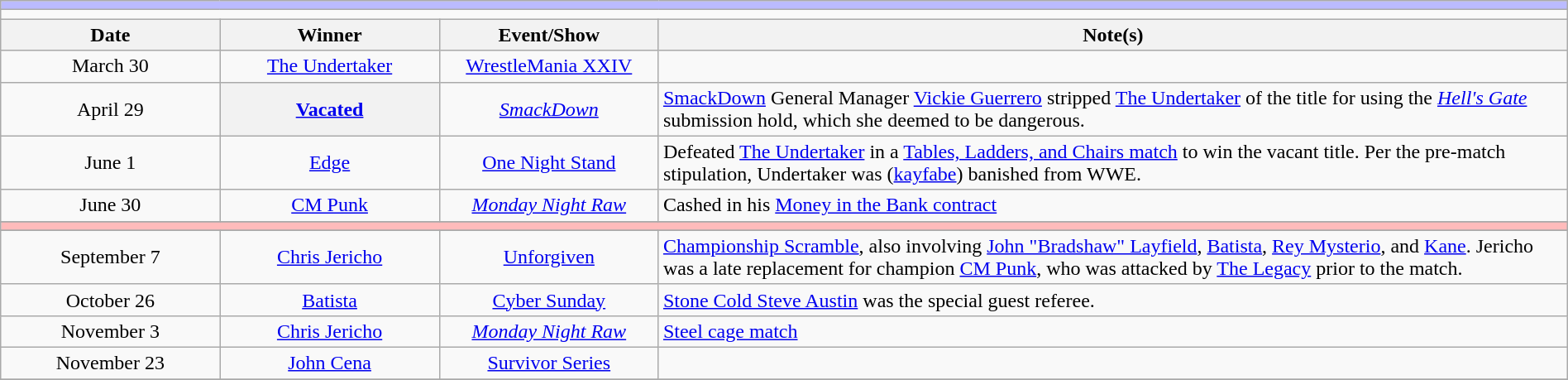<table class="wikitable" style="text-align:center; width:100%;">
<tr style="background:#BBF;">
<td colspan="5"></td>
</tr>
<tr>
<td colspan="5"><strong></strong></td>
</tr>
<tr>
<th width=14%>Date</th>
<th width=14%>Winner</th>
<th width=14%>Event/Show</th>
<th width=58%>Note(s)</th>
</tr>
<tr>
<td>March 30</td>
<td><a href='#'>The Undertaker</a></td>
<td><a href='#'>WrestleMania XXIV</a></td>
<td></td>
</tr>
<tr>
<td>April 29<br></td>
<th><a href='#'>Vacated</a></th>
<td><em><a href='#'>SmackDown</a></em></td>
<td align=left><a href='#'>SmackDown</a> General Manager <a href='#'>Vickie Guerrero</a> stripped <a href='#'>The Undertaker</a> of the title for using the <em><a href='#'>Hell's Gate</a></em> submission hold, which she deemed to be dangerous.</td>
</tr>
<tr>
<td>June 1</td>
<td><a href='#'>Edge</a></td>
<td><a href='#'>One Night Stand</a></td>
<td align=left>Defeated <a href='#'>The Undertaker</a> in a <a href='#'>Tables, Ladders, and Chairs match</a> to win the vacant title. Per the pre-match stipulation, Undertaker was (<a href='#'>kayfabe</a>) banished from WWE.</td>
</tr>
<tr>
<td>June 30</td>
<td><a href='#'>CM Punk</a></td>
<td><em><a href='#'>Monday Night Raw</a></em></td>
<td align=left>Cashed in his <a href='#'>Money in the Bank contract</a></td>
</tr>
<tr>
</tr>
<tr style="background:#FBB;">
<td colspan="5"></td>
</tr>
<tr>
</tr>
<tr>
<td>September 7</td>
<td><a href='#'>Chris Jericho</a></td>
<td><a href='#'>Unforgiven</a></td>
<td align=left><a href='#'>Championship Scramble</a>, also involving <a href='#'>John "Bradshaw" Layfield</a>, <a href='#'>Batista</a>, <a href='#'>Rey Mysterio</a>, and <a href='#'>Kane</a>. Jericho was a late replacement for champion <a href='#'>CM Punk</a>, who was attacked by <a href='#'>The Legacy</a> prior to the match.</td>
</tr>
<tr>
<td>October 26</td>
<td><a href='#'>Batista</a></td>
<td><a href='#'>Cyber Sunday</a></td>
<td align=left><a href='#'>Stone Cold Steve Austin</a> was the special guest referee.</td>
</tr>
<tr>
<td>November 3</td>
<td><a href='#'>Chris Jericho</a></td>
<td><em><a href='#'>Monday Night Raw</a></em></td>
<td align=left><a href='#'>Steel cage match</a></td>
</tr>
<tr>
<td>November 23</td>
<td><a href='#'>John Cena</a></td>
<td><a href='#'>Survivor Series</a></td>
<td></td>
</tr>
<tr>
</tr>
</table>
